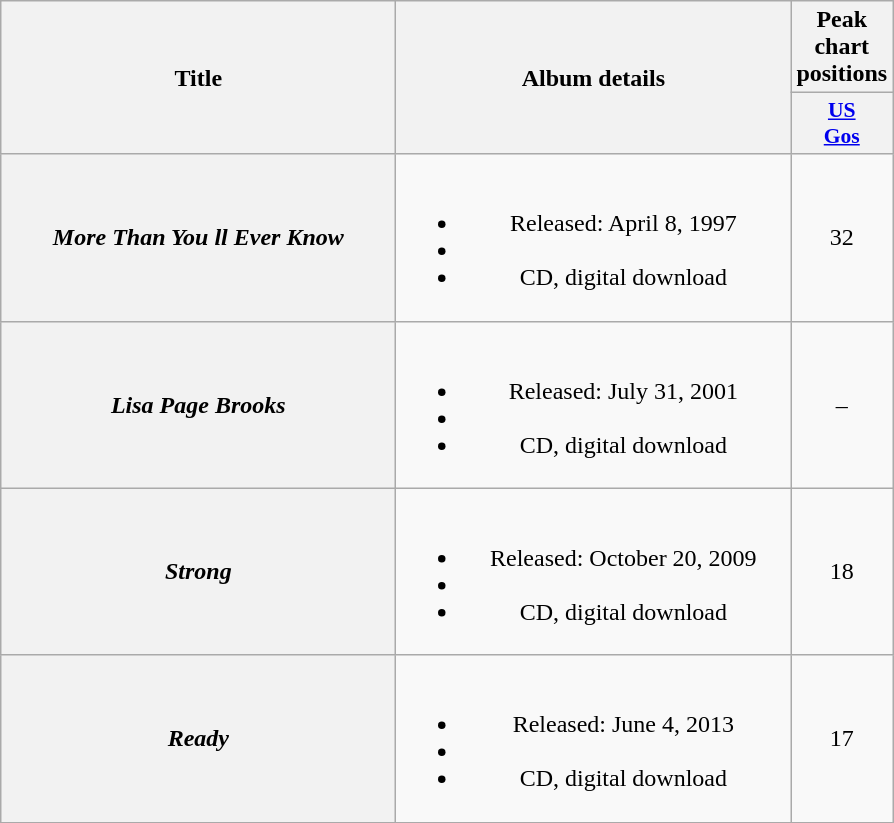<table class="wikitable plainrowheaders" style="text-align:center;">
<tr>
<th scope="col" rowspan="2" style="width:16em;">Title</th>
<th scope="col" rowspan="2" style="width:16em;">Album details</th>
<th scope="col" colspan="1">Peak chart positions</th>
</tr>
<tr>
<th style="width:3em; font-size:90%"><a href='#'>US<br>Gos</a></th>
</tr>
<tr>
<th scope="row"><em>More Than You ll Ever Know</em></th>
<td><br><ul><li>Released: April 8, 1997</li><li></li><li>CD, digital download</li></ul></td>
<td>32</td>
</tr>
<tr>
<th scope="row"><em>Lisa Page Brooks</em></th>
<td><br><ul><li>Released: July 31, 2001</li><li></li><li>CD, digital download</li></ul></td>
<td>–</td>
</tr>
<tr>
<th scope="row"><em>Strong</em></th>
<td><br><ul><li>Released: October 20, 2009</li><li></li><li>CD, digital download</li></ul></td>
<td>18</td>
</tr>
<tr>
<th scope="row"><em>Ready</em></th>
<td><br><ul><li>Released: June 4, 2013</li><li></li><li>CD, digital download</li></ul></td>
<td>17</td>
</tr>
</table>
